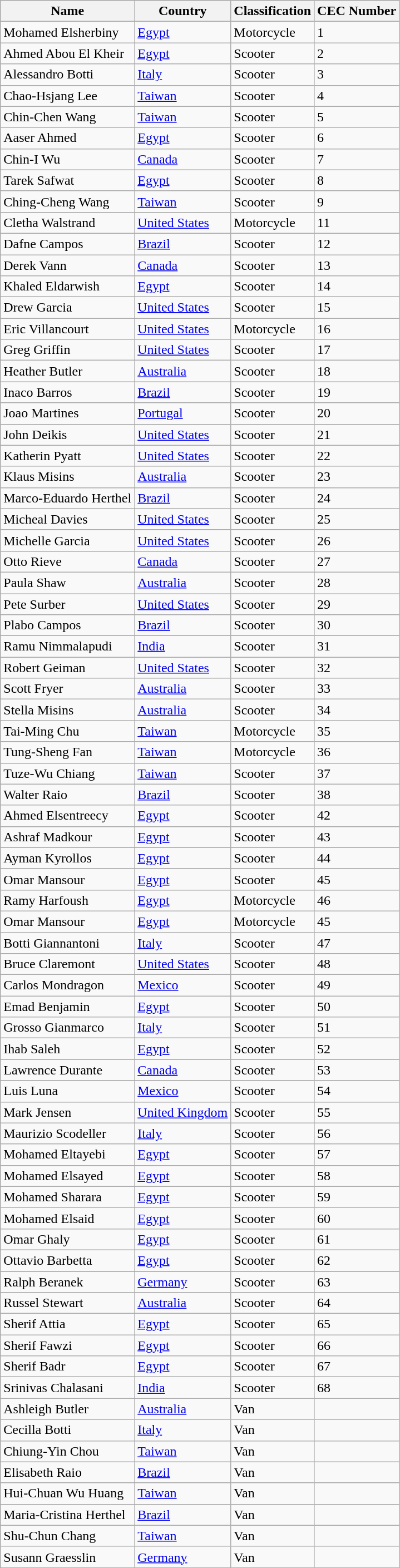<table class="wikitable">
<tr>
<th>Name</th>
<th>Country</th>
<th>Classification</th>
<th>CEC Number</th>
</tr>
<tr>
<td>Mohamed Elsherbiny</td>
<td> <a href='#'>Egypt</a></td>
<td>Motorcycle</td>
<td>1</td>
</tr>
<tr>
<td>Ahmed Abou El Kheir</td>
<td> <a href='#'>Egypt</a></td>
<td>Scooter</td>
<td>2</td>
</tr>
<tr>
<td>Alessandro Botti</td>
<td> <a href='#'>Italy</a></td>
<td>Scooter</td>
<td>3</td>
</tr>
<tr>
<td>Chao-Hsjang Lee</td>
<td> <a href='#'>Taiwan</a></td>
<td>Scooter</td>
<td>4</td>
</tr>
<tr>
<td>Chin-Chen Wang</td>
<td> <a href='#'>Taiwan</a></td>
<td>Scooter</td>
<td>5</td>
</tr>
<tr>
<td>Aaser Ahmed</td>
<td> <a href='#'>Egypt</a></td>
<td>Scooter</td>
<td>6</td>
</tr>
<tr>
<td>Chin-I Wu</td>
<td> <a href='#'>Canada</a></td>
<td>Scooter</td>
<td>7</td>
</tr>
<tr>
<td>Tarek Safwat</td>
<td> <a href='#'>Egypt</a></td>
<td>Scooter</td>
<td>8</td>
</tr>
<tr>
<td>Ching-Cheng Wang</td>
<td> <a href='#'>Taiwan</a></td>
<td>Scooter</td>
<td>9</td>
</tr>
<tr>
<td>Cletha Walstrand</td>
<td> <a href='#'>United States</a></td>
<td>Motorcycle</td>
<td>11</td>
</tr>
<tr>
<td>Dafne Campos</td>
<td> <a href='#'>Brazil</a></td>
<td>Scooter</td>
<td>12</td>
</tr>
<tr>
<td>Derek Vann</td>
<td> <a href='#'>Canada</a></td>
<td>Scooter</td>
<td>13</td>
</tr>
<tr>
<td>Khaled Eldarwish</td>
<td> <a href='#'>Egypt</a></td>
<td>Scooter</td>
<td>14</td>
</tr>
<tr>
<td>Drew Garcia</td>
<td> <a href='#'>United States</a></td>
<td>Scooter</td>
<td>15</td>
</tr>
<tr>
<td>Eric Villancourt</td>
<td> <a href='#'>United States</a></td>
<td>Motorcycle</td>
<td>16</td>
</tr>
<tr>
<td>Greg Griffin</td>
<td> <a href='#'>United States</a></td>
<td>Scooter</td>
<td>17</td>
</tr>
<tr>
<td>Heather Butler</td>
<td> <a href='#'>Australia</a></td>
<td>Scooter</td>
<td>18</td>
</tr>
<tr>
<td>Inaco Barros</td>
<td> <a href='#'>Brazil</a></td>
<td>Scooter</td>
<td>19</td>
</tr>
<tr>
<td>Joao Martines</td>
<td> <a href='#'>Portugal</a></td>
<td>Scooter</td>
<td>20</td>
</tr>
<tr>
<td>John Deikis</td>
<td> <a href='#'>United States</a></td>
<td>Scooter</td>
<td>21</td>
</tr>
<tr>
<td>Katherin Pyatt</td>
<td> <a href='#'>United States</a></td>
<td>Scooter</td>
<td>22</td>
</tr>
<tr>
<td>Klaus Misins</td>
<td> <a href='#'>Australia</a></td>
<td>Scooter</td>
<td>23</td>
</tr>
<tr>
<td>Marco-Eduardo Herthel</td>
<td> <a href='#'>Brazil</a></td>
<td>Scooter</td>
<td>24</td>
</tr>
<tr>
<td>Micheal Davies</td>
<td> <a href='#'>United States</a></td>
<td>Scooter</td>
<td>25</td>
</tr>
<tr>
<td>Michelle Garcia</td>
<td> <a href='#'>United States</a></td>
<td>Scooter</td>
<td>26</td>
</tr>
<tr>
<td>Otto Rieve</td>
<td> <a href='#'>Canada</a></td>
<td>Scooter</td>
<td>27</td>
</tr>
<tr>
<td>Paula Shaw</td>
<td> <a href='#'>Australia</a></td>
<td>Scooter</td>
<td>28</td>
</tr>
<tr>
<td>Pete Surber</td>
<td> <a href='#'>United States</a></td>
<td>Scooter</td>
<td>29</td>
</tr>
<tr>
<td>Plabo Campos</td>
<td> <a href='#'>Brazil</a></td>
<td>Scooter</td>
<td>30</td>
</tr>
<tr>
<td>Ramu Nimmalapudi</td>
<td> <a href='#'>India</a></td>
<td>Scooter</td>
<td>31</td>
</tr>
<tr>
<td>Robert Geiman</td>
<td> <a href='#'>United States</a></td>
<td>Scooter</td>
<td>32</td>
</tr>
<tr>
<td>Scott Fryer</td>
<td> <a href='#'>Australia</a></td>
<td>Scooter</td>
<td>33</td>
</tr>
<tr>
<td>Stella Misins</td>
<td> <a href='#'>Australia</a></td>
<td>Scooter</td>
<td>34</td>
</tr>
<tr>
<td>Tai-Ming Chu</td>
<td> <a href='#'>Taiwan</a></td>
<td>Motorcycle</td>
<td>35</td>
</tr>
<tr>
<td>Tung-Sheng Fan</td>
<td> <a href='#'>Taiwan</a></td>
<td>Motorcycle</td>
<td>36</td>
</tr>
<tr>
<td>Tuze-Wu Chiang</td>
<td> <a href='#'>Taiwan</a></td>
<td>Scooter</td>
<td>37</td>
</tr>
<tr>
<td>Walter Raio</td>
<td> <a href='#'>Brazil</a></td>
<td>Scooter</td>
<td>38</td>
</tr>
<tr>
<td>Ahmed Elsentreecy</td>
<td> <a href='#'>Egypt</a></td>
<td>Scooter</td>
<td>42</td>
</tr>
<tr>
<td>Ashraf Madkour</td>
<td> <a href='#'>Egypt</a></td>
<td>Scooter</td>
<td>43</td>
</tr>
<tr>
<td>Ayman Kyrollos</td>
<td> <a href='#'>Egypt</a></td>
<td>Scooter</td>
<td>44</td>
</tr>
<tr>
<td>Omar Mansour</td>
<td> <a href='#'>Egypt</a></td>
<td>Scooter</td>
<td>45</td>
</tr>
<tr>
<td>Ramy Harfoush</td>
<td> <a href='#'>Egypt</a></td>
<td>Motorcycle</td>
<td>46</td>
</tr>
<tr>
<td>Omar Mansour</td>
<td> <a href='#'>Egypt</a></td>
<td>Motorcycle</td>
<td>45</td>
</tr>
<tr>
<td>Botti Giannantoni</td>
<td> <a href='#'>Italy</a></td>
<td>Scooter</td>
<td>47</td>
</tr>
<tr>
<td>Bruce Claremont</td>
<td> <a href='#'>United States</a></td>
<td>Scooter</td>
<td>48</td>
</tr>
<tr>
<td>Carlos Mondragon</td>
<td> <a href='#'>Mexico</a></td>
<td>Scooter</td>
<td>49</td>
</tr>
<tr>
<td>Emad Benjamin</td>
<td> <a href='#'>Egypt</a></td>
<td>Scooter</td>
<td>50</td>
</tr>
<tr>
<td>Grosso Gianmarco</td>
<td> <a href='#'>Italy</a></td>
<td>Scooter</td>
<td>51</td>
</tr>
<tr>
<td>Ihab Saleh</td>
<td> <a href='#'>Egypt</a></td>
<td>Scooter</td>
<td>52</td>
</tr>
<tr>
<td>Lawrence Durante</td>
<td> <a href='#'>Canada</a></td>
<td>Scooter</td>
<td>53</td>
</tr>
<tr>
<td>Luis Luna</td>
<td> <a href='#'>Mexico</a></td>
<td>Scooter</td>
<td>54</td>
</tr>
<tr>
<td>Mark Jensen</td>
<td> <a href='#'>United Kingdom</a></td>
<td>Scooter</td>
<td>55</td>
</tr>
<tr>
<td>Maurizio Scodeller</td>
<td> <a href='#'>Italy</a></td>
<td>Scooter</td>
<td>56</td>
</tr>
<tr>
<td>Mohamed Eltayebi</td>
<td> <a href='#'>Egypt</a></td>
<td>Scooter</td>
<td>57</td>
</tr>
<tr>
<td>Mohamed Elsayed</td>
<td> <a href='#'>Egypt</a></td>
<td>Scooter</td>
<td>58</td>
</tr>
<tr>
<td>Mohamed Sharara</td>
<td> <a href='#'>Egypt</a></td>
<td>Scooter</td>
<td>59</td>
</tr>
<tr>
<td>Mohamed Elsaid</td>
<td> <a href='#'>Egypt</a></td>
<td>Scooter</td>
<td>60</td>
</tr>
<tr>
<td>Omar Ghaly</td>
<td> <a href='#'>Egypt</a></td>
<td>Scooter</td>
<td>61</td>
</tr>
<tr>
<td>Ottavio Barbetta</td>
<td> <a href='#'>Egypt</a></td>
<td>Scooter</td>
<td>62</td>
</tr>
<tr>
<td>Ralph Beranek</td>
<td> <a href='#'>Germany</a></td>
<td>Scooter</td>
<td>63</td>
</tr>
<tr>
<td>Russel Stewart</td>
<td> <a href='#'>Australia</a></td>
<td>Scooter</td>
<td>64</td>
</tr>
<tr>
<td>Sherif Attia</td>
<td> <a href='#'>Egypt</a></td>
<td>Scooter</td>
<td>65</td>
</tr>
<tr>
<td>Sherif Fawzi</td>
<td> <a href='#'>Egypt</a></td>
<td>Scooter</td>
<td>66</td>
</tr>
<tr>
<td>Sherif Badr</td>
<td> <a href='#'>Egypt</a></td>
<td>Scooter</td>
<td>67</td>
</tr>
<tr>
<td>Srinivas Chalasani</td>
<td> <a href='#'>India</a></td>
<td>Scooter</td>
<td>68</td>
</tr>
<tr>
<td>Ashleigh Butler</td>
<td> <a href='#'>Australia</a></td>
<td>Van</td>
<td></td>
</tr>
<tr>
<td>Cecilla Botti</td>
<td> <a href='#'>Italy</a></td>
<td>Van</td>
<td></td>
</tr>
<tr>
<td>Chiung-Yin Chou</td>
<td> <a href='#'>Taiwan</a></td>
<td>Van</td>
<td></td>
</tr>
<tr>
<td>Elisabeth Raio</td>
<td> <a href='#'>Brazil</a></td>
<td>Van</td>
<td></td>
</tr>
<tr>
<td>Hui-Chuan Wu Huang</td>
<td> <a href='#'>Taiwan</a></td>
<td>Van</td>
<td></td>
</tr>
<tr>
<td>Maria-Cristina Herthel</td>
<td> <a href='#'>Brazil</a></td>
<td>Van</td>
<td></td>
</tr>
<tr>
<td>Shu-Chun Chang</td>
<td> <a href='#'>Taiwan</a></td>
<td>Van</td>
<td></td>
</tr>
<tr>
<td>Susann Graesslin</td>
<td> <a href='#'>Germany</a></td>
<td>Van</td>
<td></td>
</tr>
</table>
